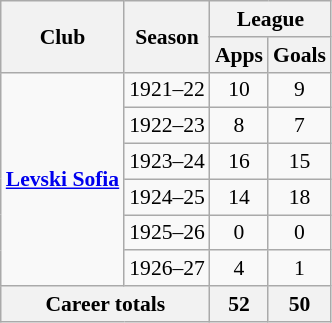<table class="wikitable" style="font-size:90%; text-align: center;">
<tr>
<th rowspan="2">Club</th>
<th rowspan="2">Season</th>
<th colspan="2">League</th>
</tr>
<tr>
<th>Apps</th>
<th>Goals</th>
</tr>
<tr>
<td rowspan="6" valign="center"><strong><a href='#'>Levski Sofia</a></strong></td>
<td>1921–22</td>
<td>10</td>
<td>9</td>
</tr>
<tr>
<td>1922–23</td>
<td>8</td>
<td>7</td>
</tr>
<tr>
<td>1923–24</td>
<td>16</td>
<td>15</td>
</tr>
<tr>
<td>1924–25</td>
<td>14</td>
<td>18</td>
</tr>
<tr>
<td>1925–26</td>
<td>0</td>
<td>0</td>
</tr>
<tr>
<td>1926–27</td>
<td>4</td>
<td>1</td>
</tr>
<tr>
<th colspan="2">Career totals</th>
<th>52</th>
<th>50</th>
</tr>
</table>
